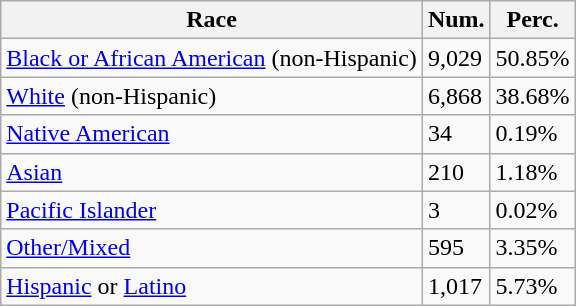<table class="wikitable">
<tr>
<th>Race</th>
<th>Num.</th>
<th>Perc.</th>
</tr>
<tr>
<td><a href='#'>Black or African American</a> (non-Hispanic)</td>
<td>9,029</td>
<td>50.85%</td>
</tr>
<tr>
<td><a href='#'>White</a> (non-Hispanic)</td>
<td>6,868</td>
<td>38.68%</td>
</tr>
<tr>
<td><a href='#'>Native American</a></td>
<td>34</td>
<td>0.19%</td>
</tr>
<tr>
<td><a href='#'>Asian</a></td>
<td>210</td>
<td>1.18%</td>
</tr>
<tr>
<td><a href='#'>Pacific Islander</a></td>
<td>3</td>
<td>0.02%</td>
</tr>
<tr>
<td><a href='#'>Other/Mixed</a></td>
<td>595</td>
<td>3.35%</td>
</tr>
<tr>
<td><a href='#'>Hispanic</a> or <a href='#'>Latino</a></td>
<td>1,017</td>
<td>5.73%</td>
</tr>
</table>
